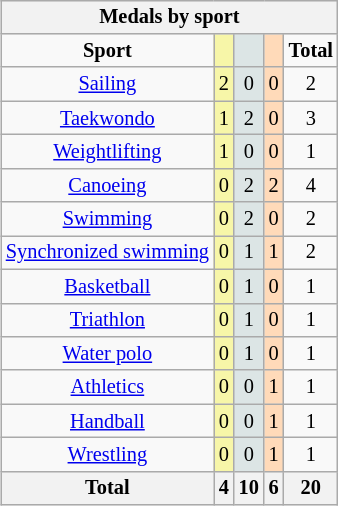<table class="wikitable" style="font-size:85%; float:right">
<tr bgcolor=#efefef>
<th colspan=7>Medals by sport</th>
</tr>
<tr align=center>
<td><strong>Sport</strong></td>
<td bgcolor=#f7f6a8></td>
<td bgcolor=#dce5e5></td>
<td bgcolor=#ffdab9></td>
<td><strong>Total</strong></td>
</tr>
<tr align=center>
<td><a href='#'>Sailing</a></td>
<td bgcolor=#f7f6a8>2</td>
<td bgcolor=#dce5e5>0</td>
<td bgcolor=#ffdab9>0</td>
<td>2</td>
</tr>
<tr align=center>
<td><a href='#'>Taekwondo</a></td>
<td bgcolor=#f7f6a8>1</td>
<td bgcolor=#dce5e5>2</td>
<td bgcolor=#ffdab9>0</td>
<td>3</td>
</tr>
<tr align=center>
<td><a href='#'>Weightlifting</a></td>
<td bgcolor=#f7f6a8>1</td>
<td bgcolor=#dce5e5>0</td>
<td bgcolor=#ffdab9>0</td>
<td>1</td>
</tr>
<tr align=center>
<td><a href='#'>Canoeing</a></td>
<td bgcolor=#f7f6a8>0</td>
<td bgcolor=#dce5e5>2</td>
<td bgcolor=#ffdab9>2</td>
<td>4</td>
</tr>
<tr align=center>
<td><a href='#'>Swimming</a></td>
<td bgcolor=#f7f6a8>0</td>
<td bgcolor=#dce5e5>2</td>
<td bgcolor=#ffdab9>0</td>
<td>2</td>
</tr>
<tr align=center>
<td><a href='#'>Synchronized swimming</a></td>
<td bgcolor=#f7f6a8>0</td>
<td bgcolor=#dce5e5>1</td>
<td bgcolor=#ffdab9>1</td>
<td>2</td>
</tr>
<tr align=center>
<td><a href='#'>Basketball</a></td>
<td bgcolor=#f7f6a8>0</td>
<td bgcolor=#dce5e5>1</td>
<td bgcolor=#ffdab9>0</td>
<td>1</td>
</tr>
<tr align=center>
<td><a href='#'>Triathlon</a></td>
<td bgcolor=#f7f6a8>0</td>
<td bgcolor=#dce5e5>1</td>
<td bgcolor=#ffdab9>0</td>
<td>1</td>
</tr>
<tr align=center>
<td><a href='#'>Water polo</a></td>
<td bgcolor=#f7f6a8>0</td>
<td bgcolor=#dce5e5>1</td>
<td bgcolor=#ffdab9>0</td>
<td>1</td>
</tr>
<tr align=center>
<td><a href='#'>Athletics</a></td>
<td bgcolor=#f7f6a8>0</td>
<td bgcolor=#dce5e5>0</td>
<td bgcolor=#ffdab9>1</td>
<td>1</td>
</tr>
<tr align=center>
<td><a href='#'>Handball</a></td>
<td bgcolor=#f7f6a8>0</td>
<td bgcolor=#dce5e5>0</td>
<td bgcolor=#ffdab9>1</td>
<td>1</td>
</tr>
<tr align=center>
<td><a href='#'>Wrestling</a></td>
<td bgcolor=#f7f6a8>0</td>
<td bgcolor=#dce5e5>0</td>
<td bgcolor=#ffdab9>1</td>
<td>1</td>
</tr>
<tr align=center>
<th>Total</th>
<th bgcolor=gold>4</th>
<th bgcolor=silver>10</th>
<th bgcolor=#c96>6</th>
<th>20</th>
</tr>
</table>
